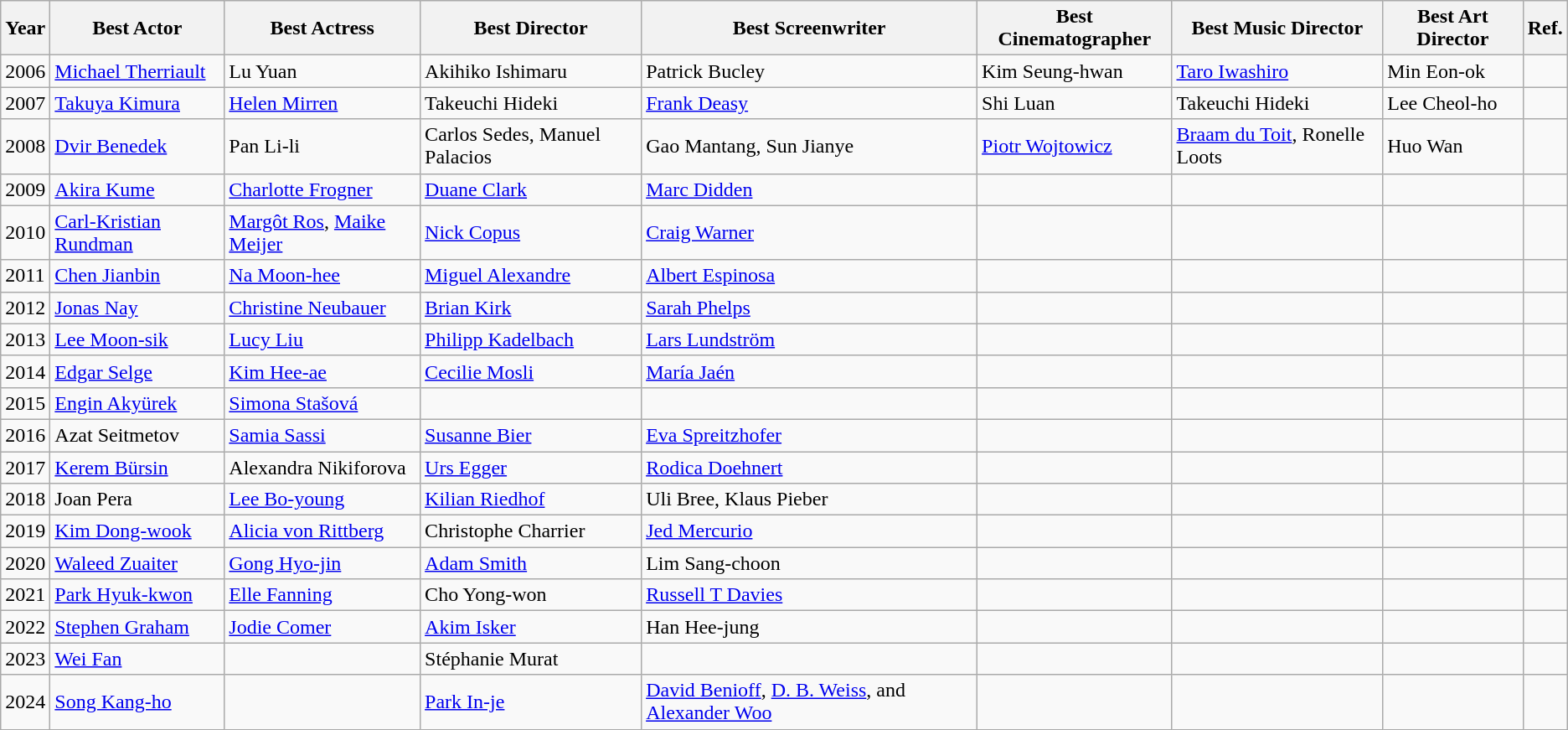<table class="wikitable">
<tr>
<th>Year</th>
<th>Best Actor</th>
<th>Best Actress</th>
<th>Best Director</th>
<th>Best Screenwriter</th>
<th>Best Cinematographer</th>
<th>Best Music Director</th>
<th>Best Art Director</th>
<th>Ref.</th>
</tr>
<tr>
<td>2006</td>
<td><a href='#'>Michael Therriault</a><br></td>
<td>Lu Yuan<br></td>
<td>Akihiko Ishimaru<br></td>
<td>Patrick Bucley<br></td>
<td>Kim Seung-hwan<br></td>
<td><a href='#'>Taro Iwashiro</a><br></td>
<td>Min Eon-ok<br></td>
<td></td>
</tr>
<tr>
<td>2007</td>
<td><a href='#'>Takuya Kimura</a><br></td>
<td><a href='#'>Helen Mirren</a><br></td>
<td>Takeuchi Hideki<br></td>
<td><a href='#'>Frank Deasy</a><br></td>
<td>Shi Luan<br></td>
<td>Takeuchi Hideki<br></td>
<td>Lee Cheol-ho<br></td>
<td></td>
</tr>
<tr>
<td>2008</td>
<td><a href='#'>Dvir Benedek</a><br></td>
<td>Pan Li-li<br></td>
<td>Carlos Sedes, Manuel Palacios<br></td>
<td>Gao Mantang, Sun Jianye<br></td>
<td><a href='#'>Piotr Wojtowicz</a><br></td>
<td><a href='#'>Braam du Toit</a>, Ronelle Loots<br></td>
<td>Huo Wan<br></td>
<td></td>
</tr>
<tr>
<td>2009</td>
<td><a href='#'>Akira Kume</a><br></td>
<td><a href='#'>Charlotte Frogner</a><br></td>
<td><a href='#'>Duane Clark</a><br></td>
<td><a href='#'>Marc Didden</a><br></td>
<td></td>
<td></td>
<td></td>
<td></td>
</tr>
<tr>
<td>2010</td>
<td><a href='#'>Carl-Kristian Rundman</a><br></td>
<td><a href='#'>Margôt Ros</a>, <a href='#'>Maike Meijer</a><br></td>
<td><a href='#'>Nick Copus</a><br></td>
<td><a href='#'>Craig Warner</a><br></td>
<td></td>
<td></td>
<td></td>
<td></td>
</tr>
<tr>
<td>2011</td>
<td><a href='#'>Chen Jianbin</a><br></td>
<td><a href='#'>Na Moon-hee</a><br></td>
<td><a href='#'>Miguel Alexandre</a><br></td>
<td><a href='#'>Albert Espinosa</a><br></td>
<td></td>
<td></td>
<td></td>
<td></td>
</tr>
<tr>
<td>2012</td>
<td><a href='#'>Jonas Nay</a><br></td>
<td><a href='#'>Christine Neubauer</a><br></td>
<td><a href='#'>Brian Kirk</a><br></td>
<td><a href='#'>Sarah Phelps</a><br></td>
<td></td>
<td></td>
<td></td>
<td></td>
</tr>
<tr>
<td>2013</td>
<td><a href='#'>Lee Moon-sik</a><br></td>
<td><a href='#'>Lucy Liu</a><br></td>
<td><a href='#'>Philipp Kadelbach</a><br></td>
<td><a href='#'>Lars Lundström</a><br></td>
<td></td>
<td></td>
<td></td>
<td></td>
</tr>
<tr>
<td>2014</td>
<td><a href='#'>Edgar Selge</a><br></td>
<td><a href='#'>Kim Hee-ae</a><br></td>
<td><a href='#'>Cecilie Mosli</a><br></td>
<td><a href='#'>María Jaén</a><br></td>
<td></td>
<td></td>
<td></td>
<td></td>
</tr>
<tr>
<td>2015</td>
<td><a href='#'>Engin Akyürek</a><br></td>
<td><a href='#'>Simona Stašová</a><br></td>
<td></td>
<td></td>
<td></td>
<td></td>
<td></td>
<td></td>
</tr>
<tr>
<td>2016</td>
<td>Azat Seitmetov<br></td>
<td><a href='#'>Samia Sassi</a><br></td>
<td><a href='#'>Susanne Bier</a><br></td>
<td><a href='#'>Eva Spreitzhofer</a><br></td>
<td></td>
<td></td>
<td></td>
<td></td>
</tr>
<tr>
<td>2017</td>
<td><a href='#'>Kerem Bürsin</a><br></td>
<td>Alexandra Nikiforova<br></td>
<td><a href='#'>Urs Egger</a><br></td>
<td><a href='#'>Rodica Doehnert</a><br></td>
<td></td>
<td></td>
<td></td>
<td></td>
</tr>
<tr>
<td>2018</td>
<td>Joan Pera<br></td>
<td><a href='#'>Lee Bo-young</a><br></td>
<td><a href='#'>Kilian Riedhof</a><br></td>
<td>Uli Bree, Klaus Pieber<br></td>
<td></td>
<td></td>
<td></td>
<td></td>
</tr>
<tr>
<td>2019</td>
<td><a href='#'>Kim Dong-wook</a><br></td>
<td><a href='#'>Alicia von Rittberg</a><br></td>
<td>Christophe Charrier<br></td>
<td><a href='#'>Jed Mercurio</a><br></td>
<td></td>
<td></td>
<td></td>
<td></td>
</tr>
<tr>
<td>2020</td>
<td><a href='#'>Waleed Zuaiter</a><br></td>
<td><a href='#'>Gong Hyo-jin</a><br></td>
<td><a href='#'>Adam Smith</a><br></td>
<td>Lim Sang-choon<br></td>
<td></td>
<td></td>
<td></td>
<td></td>
</tr>
<tr>
<td>2021</td>
<td><a href='#'>Park Hyuk-kwon</a><br></td>
<td><a href='#'>Elle Fanning</a><br></td>
<td>Cho Yong-won<br></td>
<td><a href='#'>Russell T Davies</a><br></td>
<td></td>
<td></td>
<td></td>
<td></td>
</tr>
<tr>
<td>2022</td>
<td><a href='#'>Stephen Graham</a><br></td>
<td><a href='#'>Jodie Comer</a><br></td>
<td><a href='#'>Akim Isker</a><br></td>
<td>Han Hee-jung<br></td>
<td></td>
<td></td>
<td></td>
<td></td>
</tr>
<tr>
<td>2023</td>
<td><a href='#'>Wei Fan</a><br></td>
<td></td>
<td>Stéphanie Murat<br></td>
<td></td>
<td></td>
<td></td>
<td></td>
<td></td>
</tr>
<tr>
<td>2024</td>
<td><a href='#'>Song Kang-ho</a><br></td>
<td></td>
<td><a href='#'>Park In-je</a><br></td>
<td><a href='#'>David Benioff</a>, <a href='#'>D. B. Weiss</a>, and <a href='#'>Alexander Woo</a><br></td>
<td></td>
<td></td>
<td></td>
<td></td>
</tr>
</table>
